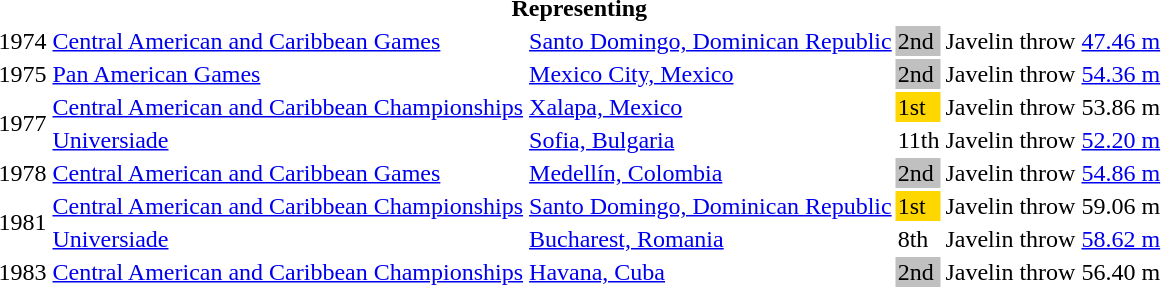<table>
<tr>
<th colspan="6">Representing </th>
</tr>
<tr>
<td>1974</td>
<td><a href='#'>Central American and Caribbean Games</a></td>
<td><a href='#'>Santo Domingo, Dominican Republic</a></td>
<td bgcolor=silver>2nd</td>
<td>Javelin throw</td>
<td><a href='#'>47.46 m</a></td>
</tr>
<tr>
<td>1975</td>
<td><a href='#'>Pan American Games</a></td>
<td><a href='#'>Mexico City, Mexico</a></td>
<td bgcolor=silver>2nd</td>
<td>Javelin throw</td>
<td><a href='#'>54.36 m</a></td>
</tr>
<tr>
<td rowspan=2>1977</td>
<td><a href='#'>Central American and Caribbean Championships</a></td>
<td><a href='#'>Xalapa, Mexico</a></td>
<td bgcolor=gold>1st</td>
<td>Javelin throw</td>
<td>53.86 m</td>
</tr>
<tr>
<td><a href='#'>Universiade</a></td>
<td><a href='#'>Sofia, Bulgaria</a></td>
<td>11th</td>
<td>Javelin throw</td>
<td><a href='#'>52.20 m</a></td>
</tr>
<tr>
<td>1978</td>
<td><a href='#'>Central American and Caribbean Games</a></td>
<td><a href='#'>Medellín, Colombia</a></td>
<td bgcolor=silver>2nd</td>
<td>Javelin throw</td>
<td><a href='#'>54.86 m</a></td>
</tr>
<tr>
<td rowspan=2>1981</td>
<td><a href='#'>Central American and Caribbean Championships</a></td>
<td><a href='#'>Santo Domingo, Dominican Republic</a></td>
<td bgcolor=gold>1st</td>
<td>Javelin throw</td>
<td>59.06 m</td>
</tr>
<tr>
<td><a href='#'>Universiade</a></td>
<td><a href='#'>Bucharest, Romania</a></td>
<td>8th</td>
<td>Javelin throw</td>
<td><a href='#'>58.62 m</a></td>
</tr>
<tr>
<td>1983</td>
<td><a href='#'>Central American and Caribbean Championships</a></td>
<td><a href='#'>Havana, Cuba</a></td>
<td bgcolor=silver>2nd</td>
<td>Javelin throw</td>
<td>56.40 m</td>
</tr>
</table>
